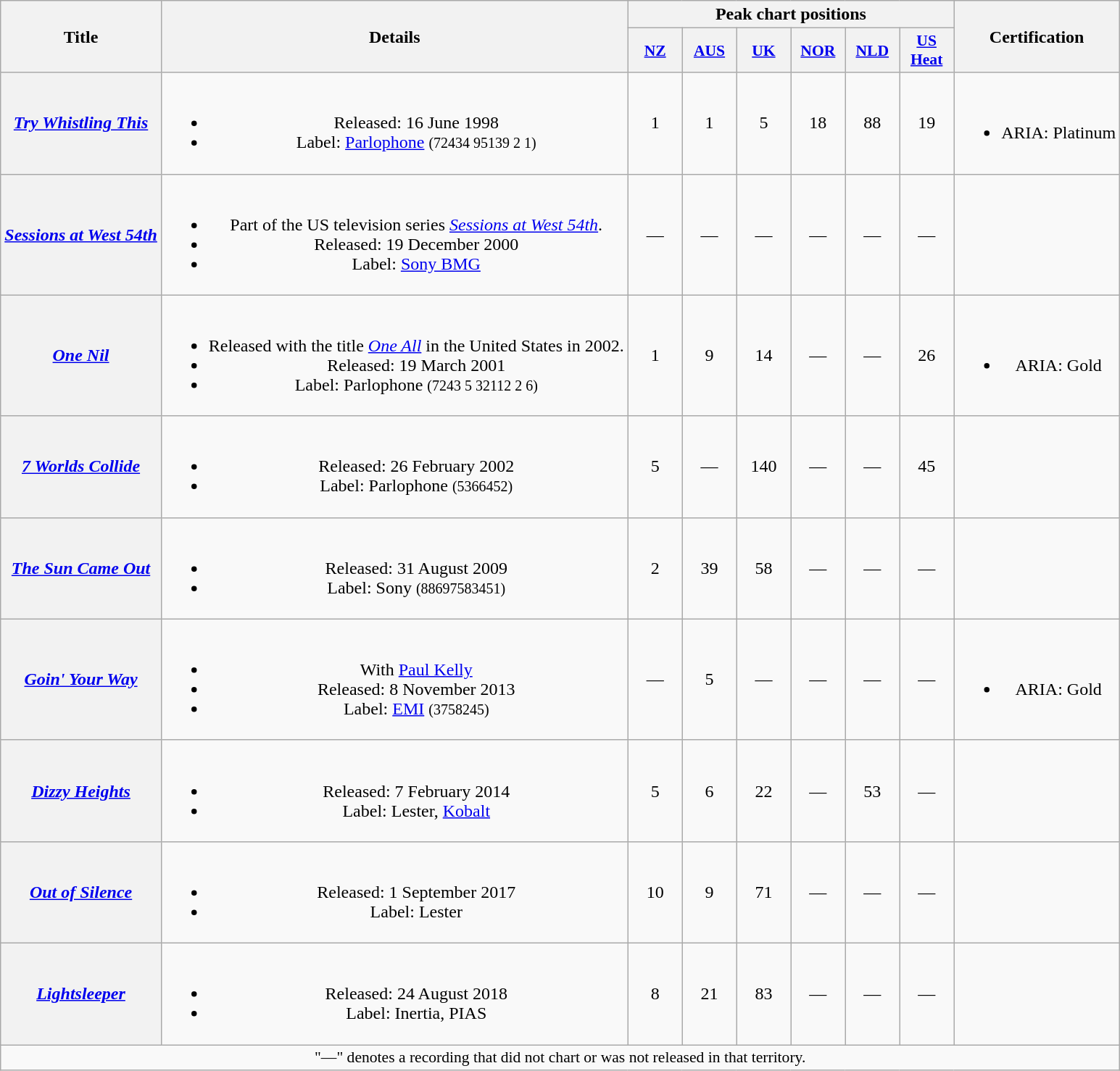<table class="wikitable plainrowheaders" style="text-align:center;">
<tr>
<th scope="col" rowspan="2">Title</th>
<th scope="col" rowspan="2">Details</th>
<th scope="col" colspan="6">Peak chart positions</th>
<th scope="col" rowspan="2">Certification</th>
</tr>
<tr>
<th scope="col" style="width:3em;font-size:90%;"><a href='#'>NZ</a><br></th>
<th scope="col" style="width:3em;font-size:90%;"><a href='#'>AUS</a><br></th>
<th scope="col" style="width:3em;font-size:90%;"><a href='#'>UK</a><br></th>
<th scope="col" style="width:3em;font-size:90%;"><a href='#'>NOR</a><br></th>
<th scope="col" style="width:3em;font-size:90%;"><a href='#'>NLD</a><br></th>
<th scope="col" style="width:3em;font-size:90%;"><a href='#'>US<br>Heat</a></th>
</tr>
<tr>
<th scope="row"><em><a href='#'>Try Whistling This</a></em></th>
<td><br><ul><li>Released: 16 June 1998</li><li>Label: <a href='#'>Parlophone</a> <small>(72434 95139 2 1)</small></li></ul></td>
<td>1</td>
<td>1</td>
<td>5</td>
<td>18</td>
<td>88</td>
<td>19</td>
<td><br><ul><li>ARIA: Platinum</li></ul></td>
</tr>
<tr>
<th scope="row"><em><a href='#'>Sessions at West 54th</a></em></th>
<td><br><ul><li>Part of the US television series <em><a href='#'>Sessions at West 54th</a></em>.</li><li>Released: 19 December 2000</li><li>Label: <a href='#'>Sony BMG</a></li></ul></td>
<td>—</td>
<td>—</td>
<td>—</td>
<td>—</td>
<td>—</td>
<td>—</td>
<td></td>
</tr>
<tr>
<th scope="row"><em><a href='#'>One Nil</a></em></th>
<td><br><ul><li>Released with the title <em><a href='#'>One All</a></em> in the United States in 2002.</li><li>Released: 19 March 2001</li><li>Label: Parlophone <small>(7243 5 32112 2 6)</small></li></ul></td>
<td>1</td>
<td>9</td>
<td>14</td>
<td>—</td>
<td>—</td>
<td>26</td>
<td><br><ul><li>ARIA: Gold</li></ul></td>
</tr>
<tr>
<th scope="row"><em><a href='#'>7 Worlds Collide</a></em></th>
<td><br><ul><li>Released: 26 February 2002</li><li>Label: Parlophone <small>(5366452)</small></li></ul></td>
<td>5</td>
<td>—</td>
<td>140</td>
<td>—</td>
<td>—</td>
<td>45</td>
<td></td>
</tr>
<tr>
<th scope="row"><em><a href='#'>The Sun Came Out</a></em></th>
<td><br><ul><li>Released: 31 August 2009</li><li>Label: Sony <small>(88697583451)</small></li></ul></td>
<td>2</td>
<td>39</td>
<td>58</td>
<td>—</td>
<td>—</td>
<td>—</td>
<td></td>
</tr>
<tr>
<th scope="row"><em><a href='#'>Goin' Your Way</a></em></th>
<td><br><ul><li>With <a href='#'>Paul Kelly</a></li><li>Released: 8 November 2013</li><li>Label: <a href='#'>EMI</a> <small>(3758245)</small></li></ul></td>
<td>—</td>
<td>5</td>
<td>—</td>
<td>—</td>
<td>—</td>
<td>—</td>
<td><br><ul><li>ARIA: Gold</li></ul></td>
</tr>
<tr>
<th scope="row"><em><a href='#'>Dizzy Heights</a></em></th>
<td><br><ul><li>Released: 7 February 2014</li><li>Label: Lester, <a href='#'>Kobalt</a></li></ul></td>
<td>5</td>
<td>6</td>
<td>22</td>
<td>—</td>
<td>53</td>
<td>—</td>
<td></td>
</tr>
<tr>
<th scope="row"><em><a href='#'>Out of Silence</a></em></th>
<td><br><ul><li>Released: 1 September 2017</li><li>Label: Lester</li></ul></td>
<td>10<br></td>
<td>9<br></td>
<td>71</td>
<td>—</td>
<td>—</td>
<td>—</td>
<td></td>
</tr>
<tr>
<th scope="row"><em><a href='#'>Lightsleeper</a></em><br></th>
<td><br><ul><li>Released: 24 August 2018</li><li>Label: Inertia, PIAS</li></ul></td>
<td>8<br></td>
<td>21<br></td>
<td>83<br></td>
<td>—</td>
<td>—</td>
<td>—</td>
<td></td>
</tr>
<tr>
<td colspan="9" style="font-size:90%">"—" denotes a recording that did not chart or was not released in that territory.</td>
</tr>
</table>
